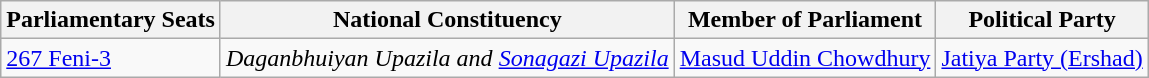<table class="wikitable" style="border: none;">
<tr>
<th scope="col">Parliamentary Seats</th>
<th scope="col">National Constituency</th>
<th scope="col">Member of Parliament</th>
<th scope="col">Political Party</th>
</tr>
<tr>
<td><a href='#'>267 Feni-3</a></td>
<td><em>Daganbhuiyan Upazila and <a href='#'>Sonagazi Upazila</a></em></td>
<td><a href='#'>Masud Uddin Chowdhury</a></td>
<td><a href='#'>Jatiya Party (Ershad)</a></td>
</tr>
</table>
